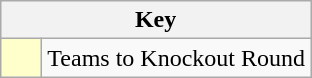<table class="wikitable" style="text-align: center;">
<tr>
<th colspan=2>Key</th>
</tr>
<tr>
<td style="background:#ffffcc; width:20px;"></td>
<td align=left>Teams to Knockout Round</td>
</tr>
</table>
